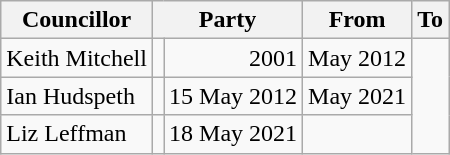<table class=wikitable>
<tr>
<th>Councillor</th>
<th colspan=2>Party</th>
<th>From</th>
<th>To</th>
</tr>
<tr>
<td>Keith Mitchell</td>
<td></td>
<td align=right>2001</td>
<td align=right>May 2012</td>
</tr>
<tr>
<td>Ian Hudspeth</td>
<td></td>
<td align=right>15 May 2012</td>
<td align=right>May 2021</td>
</tr>
<tr>
<td>Liz Leffman</td>
<td></td>
<td align=right>18 May 2021</td>
<td></td>
</tr>
</table>
